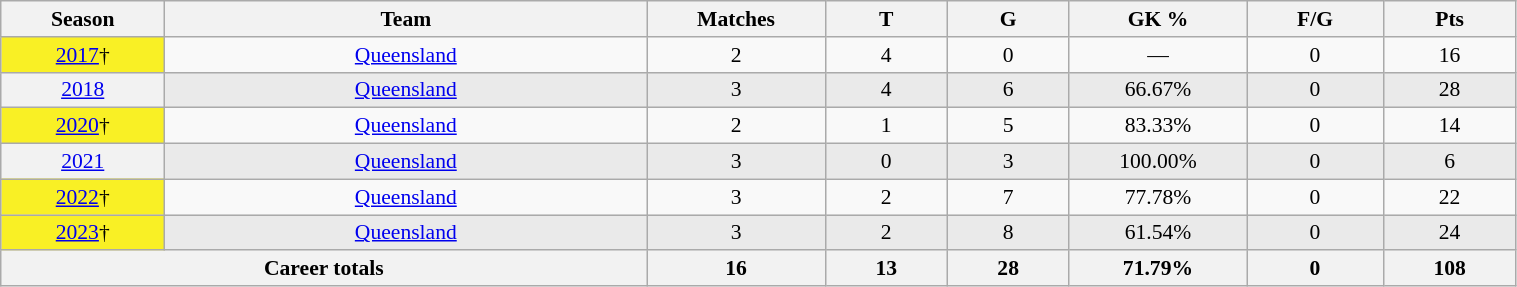<table class="wikitable sortable"  style="font-size:90%; text-align:center; width:80%;">
<tr>
<th width=2%>Season</th>
<th width=8%>Team</th>
<th width=2%>Matches</th>
<th width=2%>T</th>
<th width=2%>G</th>
<th width=2%>GK %</th>
<th width=2%>F/G</th>
<th width=2%>Pts</th>
</tr>
<tr>
<th scope="row" style="text-align:center;background:#f9f025; font-weight:normal"><a href='#'>2017</a>†</th>
<td style="text-align:center;"> <a href='#'>Queensland</a></td>
<td>2</td>
<td>4</td>
<td>0</td>
<td>—</td>
<td>0</td>
<td>16</td>
</tr>
<tr style="background:#eaeaea;">
<th scope="row" style="text-align:center; font-weight:normal"><a href='#'>2018</a></th>
<td style="text-align:center;"> <a href='#'>Queensland</a></td>
<td>3</td>
<td>4</td>
<td>6</td>
<td>66.67%</td>
<td>0</td>
<td>28</td>
</tr>
<tr>
<th scope="row" style="text-align:center;background:#f9f025; font-weight:normal"><a href='#'>2020</a>†</th>
<td style="text-align:center;"> <a href='#'>Queensland</a></td>
<td>2</td>
<td>1</td>
<td>5</td>
<td>83.33%</td>
<td>0</td>
<td>14</td>
</tr>
<tr style="background:#eaeaea;">
<th scope="row" style="text-align:center; font-weight:normal"><a href='#'>2021</a></th>
<td style="text-align:center;"> <a href='#'>Queensland</a></td>
<td>3</td>
<td>0</td>
<td>3</td>
<td>100.00%</td>
<td>0</td>
<td>6</td>
</tr>
<tr>
<th scope="row" style="text-align:center;background:#f9f025; font-weight:normal"><a href='#'>2022</a>†</th>
<td style="text-align:center;"> <a href='#'>Queensland</a></td>
<td>3</td>
<td>2</td>
<td>7</td>
<td>77.78%</td>
<td>0</td>
<td>22</td>
</tr>
<tr style="background:#eaeaea;">
<th scope="row" style="text-align:center;background:#f9f025; font-weight:normal"><a href='#'>2023</a>†</th>
<td> <a href='#'>Queensland</a></td>
<td>3</td>
<td>2</td>
<td>8</td>
<td>61.54%</td>
<td>0</td>
<td>24</td>
</tr>
<tr class="sortbottom">
<th colspan=2>Career totals</th>
<th>16</th>
<th>13</th>
<th>28</th>
<th>71.79%</th>
<th>0</th>
<th>108</th>
</tr>
</table>
